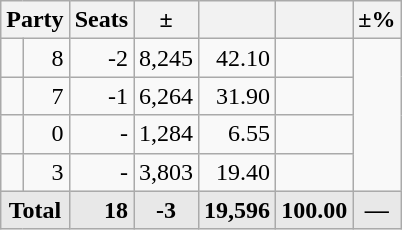<table class=wikitable>
<tr>
<th colspan=2 align=center>Party</th>
<th>Seats</th>
<th>±</th>
<th></th>
<th></th>
<th>±%</th>
</tr>
<tr>
<td></td>
<td align=right>8</td>
<td align=right>-2</td>
<td align=right>8,245</td>
<td align=right>42.10</td>
<td align=right></td>
</tr>
<tr>
<td></td>
<td align=right>7</td>
<td align=right>-1</td>
<td align=right>6,264</td>
<td align=right>31.90</td>
<td align=right></td>
</tr>
<tr>
<td></td>
<td align=right>0</td>
<td align=right>-</td>
<td align=right>1,284</td>
<td align=right>6.55</td>
<td align=right></td>
</tr>
<tr>
<td></td>
<td align=right>3</td>
<td align=right>-</td>
<td align=right>3,803</td>
<td align=right>19.40</td>
<td align=right></td>
</tr>
<tr style="font-weight:bold; background:rgb(232,232,232);">
<td colspan=2 align=center>Total</td>
<td align=right>18</td>
<td align=center>-3</td>
<td align=right>19,596</td>
<td align=center>100.00</td>
<td align=center>—</td>
</tr>
</table>
